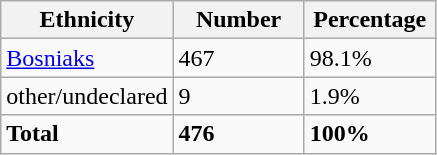<table class="wikitable">
<tr>
<th width="100px">Ethnicity</th>
<th width="80px">Number</th>
<th width="80px">Percentage</th>
</tr>
<tr>
<td><a href='#'>Bosniaks</a></td>
<td>467</td>
<td>98.1%</td>
</tr>
<tr>
<td>other/undeclared</td>
<td>9</td>
<td>1.9%</td>
</tr>
<tr>
<td><strong>Total</strong></td>
<td><strong>476</strong></td>
<td><strong>100%</strong></td>
</tr>
</table>
